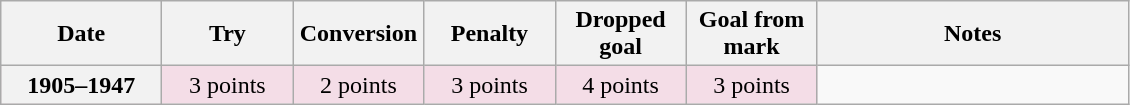<table class="wikitable">
<tr>
<th scope="col" style="width:100px;">Date</th>
<th scope="col" style="width:80px;">Try</th>
<th scope="col" style="width:80px;">Conversion</th>
<th scope="col" style="width:80px;">Penalty</th>
<th scope="col" style="width:80px;">Dropped goal</th>
<th scope="col" style="width:80px;">Goal from mark</th>
<th scope="col" style="width:200px;">Notes<br></th>
</tr>
<tr style="text-align:center;background:#F4DDE7;">
<th>1905–1947</th>
<td>3 points</td>
<td>2 points</td>
<td>3 points</td>
<td>4 points</td>
<td>3 points<br></td>
</tr>
</table>
